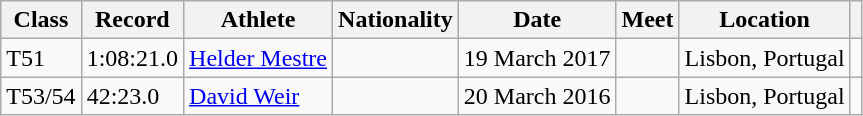<table class="wikitable">
<tr>
<th>Class</th>
<th>Record</th>
<th>Athlete</th>
<th>Nationality</th>
<th>Date</th>
<th>Meet</th>
<th>Location</th>
<th></th>
</tr>
<tr>
<td>T51</td>
<td>1:08:21.0</td>
<td><a href='#'>Helder Mestre</a></td>
<td></td>
<td>19 March 2017</td>
<td></td>
<td>Lisbon, Portugal</td>
<td></td>
</tr>
<tr>
<td>T53/54</td>
<td>42:23.0</td>
<td><a href='#'>David Weir</a></td>
<td></td>
<td>20 March 2016</td>
<td></td>
<td>Lisbon, Portugal</td>
<td></td>
</tr>
</table>
